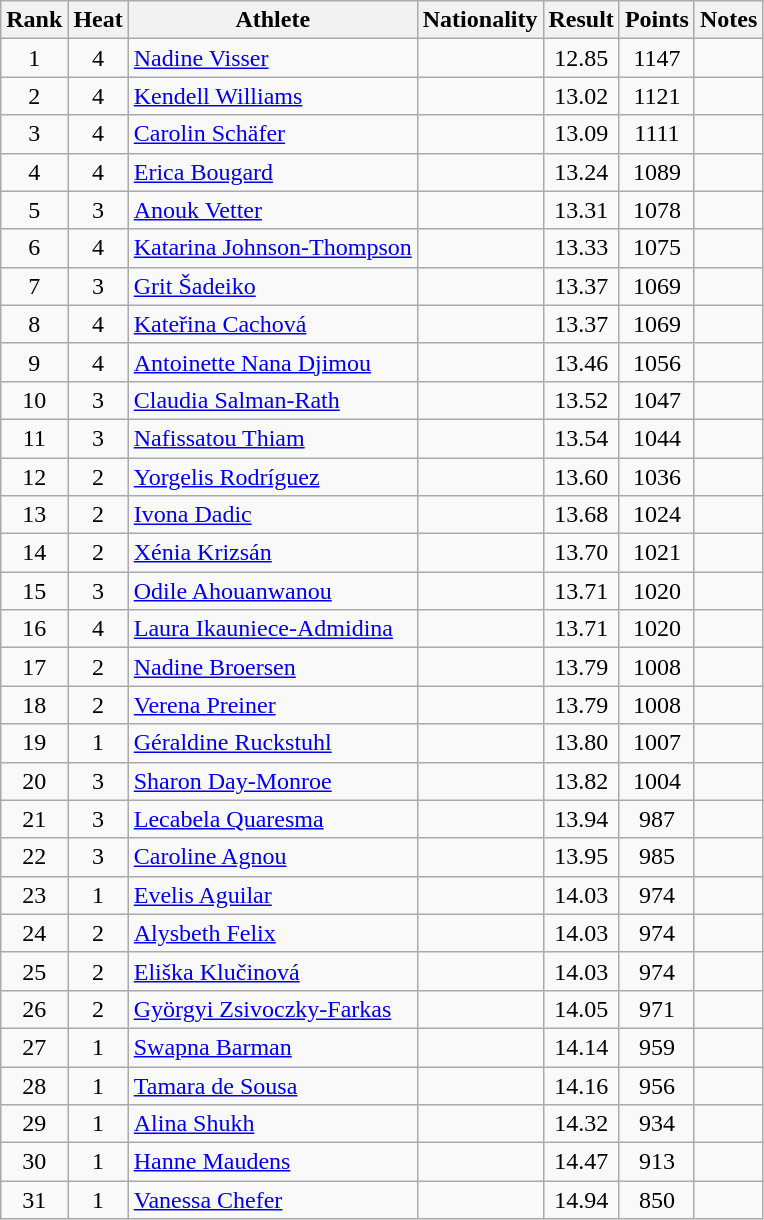<table class="wikitable sortable" style="text-align:center">
<tr>
<th>Rank</th>
<th>Heat</th>
<th>Athlete</th>
<th>Nationality</th>
<th>Result</th>
<th>Points</th>
<th>Notes</th>
</tr>
<tr>
<td>1</td>
<td>4</td>
<td align=left><a href='#'>Nadine Visser</a></td>
<td align=left></td>
<td>12.85</td>
<td>1147</td>
<td></td>
</tr>
<tr>
<td>2</td>
<td>4</td>
<td align=left><a href='#'>Kendell Williams</a></td>
<td align=left></td>
<td>13.02</td>
<td>1121</td>
<td></td>
</tr>
<tr>
<td>3</td>
<td>4</td>
<td align=left><a href='#'>Carolin Schäfer</a></td>
<td align=left></td>
<td>13.09</td>
<td>1111</td>
<td></td>
</tr>
<tr>
<td>4</td>
<td>4</td>
<td align=left><a href='#'>Erica Bougard</a></td>
<td align=left></td>
<td>13.24</td>
<td>1089</td>
<td></td>
</tr>
<tr>
<td>5</td>
<td>3</td>
<td align=left><a href='#'>Anouk Vetter</a></td>
<td align=left></td>
<td>13.31</td>
<td>1078</td>
<td></td>
</tr>
<tr>
<td>6</td>
<td>4</td>
<td align=left><a href='#'>Katarina Johnson-Thompson</a></td>
<td align=left></td>
<td>13.33</td>
<td>1075</td>
<td></td>
</tr>
<tr>
<td>7</td>
<td>3</td>
<td align=left><a href='#'>Grit Šadeiko</a></td>
<td align=left></td>
<td>13.37</td>
<td>1069</td>
<td></td>
</tr>
<tr>
<td>8</td>
<td>4</td>
<td align=left><a href='#'>Kateřina Cachová</a></td>
<td align=left></td>
<td>13.37</td>
<td>1069</td>
<td></td>
</tr>
<tr>
<td>9</td>
<td>4</td>
<td align=left><a href='#'>Antoinette Nana Djimou</a></td>
<td align=left></td>
<td>13.46</td>
<td>1056</td>
<td></td>
</tr>
<tr>
<td>10</td>
<td>3</td>
<td align=left><a href='#'>Claudia Salman-Rath</a></td>
<td align=left></td>
<td>13.52</td>
<td>1047</td>
<td></td>
</tr>
<tr>
<td>11</td>
<td>3</td>
<td align=left><a href='#'>Nafissatou Thiam</a></td>
<td align=left></td>
<td>13.54</td>
<td>1044</td>
<td></td>
</tr>
<tr>
<td>12</td>
<td>2</td>
<td align=left><a href='#'>Yorgelis Rodríguez</a></td>
<td align=left></td>
<td>13.60</td>
<td>1036</td>
<td></td>
</tr>
<tr>
<td>13</td>
<td>2</td>
<td align=left><a href='#'>Ivona Dadic</a></td>
<td align=left></td>
<td>13.68</td>
<td>1024</td>
<td></td>
</tr>
<tr>
<td>14</td>
<td>2</td>
<td align=left><a href='#'>Xénia Krizsán</a></td>
<td align=left></td>
<td>13.70</td>
<td>1021</td>
<td></td>
</tr>
<tr>
<td>15</td>
<td>3</td>
<td align=left><a href='#'>Odile Ahouanwanou</a></td>
<td align=left></td>
<td>13.71</td>
<td>1020</td>
<td></td>
</tr>
<tr>
<td>16</td>
<td>4</td>
<td align=left><a href='#'>Laura Ikauniece-Admidina</a></td>
<td align=left></td>
<td>13.71</td>
<td>1020</td>
<td></td>
</tr>
<tr>
<td>17</td>
<td>2</td>
<td align=left><a href='#'>Nadine Broersen</a></td>
<td align=left></td>
<td>13.79</td>
<td>1008</td>
<td></td>
</tr>
<tr>
<td>18</td>
<td>2</td>
<td align=left><a href='#'>Verena Preiner</a></td>
<td align=left></td>
<td>13.79</td>
<td>1008</td>
<td></td>
</tr>
<tr>
<td>19</td>
<td>1</td>
<td align=left><a href='#'>Géraldine Ruckstuhl</a></td>
<td align=left></td>
<td>13.80</td>
<td>1007</td>
<td></td>
</tr>
<tr>
<td>20</td>
<td>3</td>
<td align=left><a href='#'>Sharon Day-Monroe</a></td>
<td align=left></td>
<td>13.82</td>
<td>1004</td>
<td></td>
</tr>
<tr>
<td>21</td>
<td>3</td>
<td align=left><a href='#'>Lecabela Quaresma</a></td>
<td align=left></td>
<td>13.94</td>
<td>987</td>
<td></td>
</tr>
<tr>
<td>22</td>
<td>3</td>
<td align=left><a href='#'>Caroline Agnou</a></td>
<td align=left></td>
<td>13.95</td>
<td>985</td>
<td></td>
</tr>
<tr>
<td>23</td>
<td>1</td>
<td align=left><a href='#'>Evelis Aguilar</a></td>
<td align=left></td>
<td>14.03</td>
<td>974</td>
<td></td>
</tr>
<tr>
<td>24</td>
<td>2</td>
<td align=left><a href='#'>Alysbeth Felix</a></td>
<td align=left></td>
<td>14.03</td>
<td>974</td>
<td></td>
</tr>
<tr>
<td>25</td>
<td>2</td>
<td align=left><a href='#'>Eliška Klučinová</a></td>
<td align=left></td>
<td>14.03</td>
<td>974</td>
<td></td>
</tr>
<tr>
<td>26</td>
<td>2</td>
<td align=left><a href='#'>Györgyi Zsivoczky-Farkas</a></td>
<td align=left></td>
<td>14.05</td>
<td>971</td>
<td></td>
</tr>
<tr>
<td>27</td>
<td>1</td>
<td align=left><a href='#'>Swapna Barman</a></td>
<td align=left></td>
<td>14.14</td>
<td>959</td>
<td></td>
</tr>
<tr>
<td>28</td>
<td>1</td>
<td align=left><a href='#'>Tamara de Sousa</a></td>
<td align=left></td>
<td>14.16</td>
<td>956</td>
<td></td>
</tr>
<tr>
<td>29</td>
<td>1</td>
<td align=left><a href='#'>Alina Shukh</a></td>
<td align=left></td>
<td>14.32</td>
<td>934</td>
<td></td>
</tr>
<tr>
<td>30</td>
<td>1</td>
<td align=left><a href='#'>Hanne Maudens</a></td>
<td align=left></td>
<td>14.47</td>
<td>913</td>
<td></td>
</tr>
<tr>
<td>31</td>
<td>1</td>
<td align=left><a href='#'>Vanessa Chefer</a></td>
<td align=left></td>
<td>14.94</td>
<td>850</td>
<td></td>
</tr>
</table>
